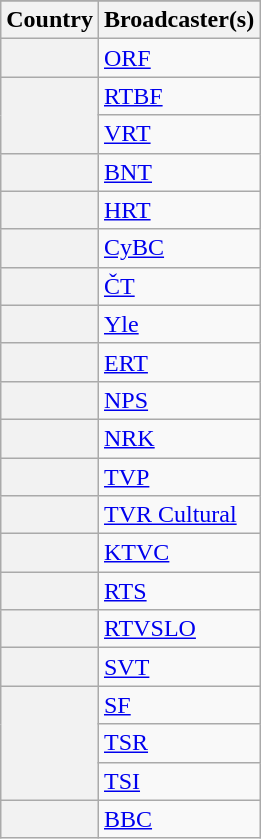<table class="wikitable plainrowheaders">
<tr>
</tr>
<tr>
<th scope="col">Country</th>
<th scope="col">Broadcaster(s)</th>
</tr>
<tr>
<th scope="row"></th>
<td><a href='#'>ORF</a></td>
</tr>
<tr>
<th scope="rowgroup" rowspan="2"></th>
<td><a href='#'>RTBF</a></td>
</tr>
<tr>
<td><a href='#'>VRT</a></td>
</tr>
<tr>
<th scope="row"></th>
<td><a href='#'>BNT</a></td>
</tr>
<tr>
<th scope="row"></th>
<td><a href='#'>HRT</a></td>
</tr>
<tr>
<th scope="row"></th>
<td><a href='#'>CyBC</a></td>
</tr>
<tr>
<th scope="row"></th>
<td><a href='#'>ČT</a></td>
</tr>
<tr>
<th scope="row"></th>
<td><a href='#'>Yle</a></td>
</tr>
<tr>
<th scope="row"></th>
<td><a href='#'>ERT</a></td>
</tr>
<tr>
<th scope="row"></th>
<td><a href='#'>NPS</a></td>
</tr>
<tr>
<th scope="row"></th>
<td><a href='#'>NRK</a></td>
</tr>
<tr>
<th scope="row"></th>
<td><a href='#'>TVP</a></td>
</tr>
<tr>
<th scope="row"></th>
<td><a href='#'>TVR Cultural</a></td>
</tr>
<tr>
<th scope="row"></th>
<td><a href='#'>KTVC</a></td>
</tr>
<tr>
<th scope="row"></th>
<td><a href='#'>RTS</a></td>
</tr>
<tr>
<th scope="row"></th>
<td><a href='#'>RTVSLO</a></td>
</tr>
<tr>
<th scope="row"></th>
<td><a href='#'>SVT</a></td>
</tr>
<tr>
<th scope="rowgroup" rowspan="3"></th>
<td><a href='#'>SF</a></td>
</tr>
<tr>
<td><a href='#'>TSR</a></td>
</tr>
<tr>
<td><a href='#'>TSI</a></td>
</tr>
<tr>
<th scope="row"></th>
<td><a href='#'>BBC</a></td>
</tr>
</table>
